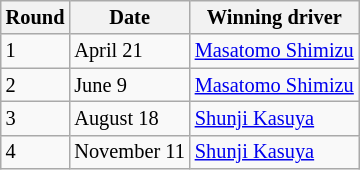<table class="wikitable" style="font-size:85%;">
<tr>
<th>Round</th>
<th>Date</th>
<th>Winning driver</th>
</tr>
<tr>
<td>1</td>
<td>April 21</td>
<td> <a href='#'>Masatomo Shimizu</a></td>
</tr>
<tr>
<td>2</td>
<td>June 9</td>
<td> <a href='#'>Masatomo Shimizu</a></td>
</tr>
<tr>
<td>3</td>
<td>August 18</td>
<td> <a href='#'>Shunji Kasuya</a></td>
</tr>
<tr>
<td>4</td>
<td>November 11</td>
<td> <a href='#'>Shunji Kasuya</a></td>
</tr>
</table>
